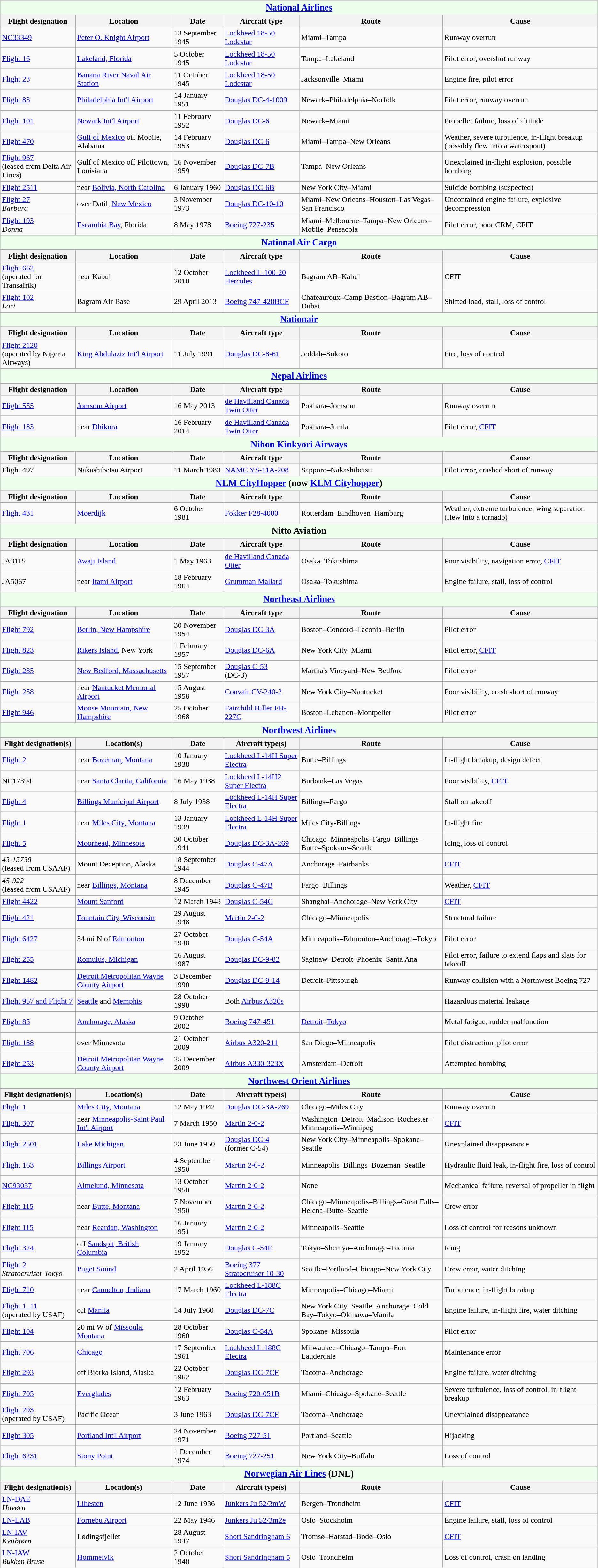<table class="wikitable">
<tr>
<th colspan="6" style="background-color:#efe;font-size:120%;"><a href='#'>National Airlines</a></th>
</tr>
<tr>
<th>Flight designation</th>
<th>Location</th>
<th>Date</th>
<th>Aircraft type</th>
<th>Route</th>
<th>Cause</th>
</tr>
<tr>
<td><a href='#'>NC33349</a></td>
<td><a href='#'>Peter O. Knight Airport</a></td>
<td>13 September 1945</td>
<td><a href='#'>Lockheed 18-50 Lodestar</a></td>
<td>Miami–Tampa</td>
<td>Runway overrun</td>
</tr>
<tr>
<td><a href='#'>Flight 16</a></td>
<td><a href='#'>Lakeland, Florida</a></td>
<td>5 October 1945</td>
<td><a href='#'>Lockheed 18-50 Lodestar</a></td>
<td>Tampa–Lakeland</td>
<td>Pilot error, overshot runway</td>
</tr>
<tr>
<td><a href='#'>Flight 23</a></td>
<td><a href='#'>Banana River Naval Air Station</a></td>
<td>11 October 1945</td>
<td><a href='#'>Lockheed 18-50 Lodestar</a></td>
<td>Jacksonville–Miami</td>
<td>Engine fire, pilot error</td>
</tr>
<tr>
<td><a href='#'>Flight 83</a></td>
<td><a href='#'>Philadelphia Int'l Airport</a></td>
<td>14 January 1951</td>
<td><a href='#'>Douglas DC-4-1009</a></td>
<td>Newark–Philadelphia–Norfolk</td>
<td>Pilot error, runway overrun</td>
</tr>
<tr>
<td><a href='#'>Flight 101</a></td>
<td><a href='#'>Newark Int'l Airport</a></td>
<td>11 February 1952</td>
<td><a href='#'>Douglas DC-6</a></td>
<td>Newark–Miami</td>
<td>Propeller failure, loss of altitude</td>
</tr>
<tr>
<td><a href='#'>Flight 470</a></td>
<td><a href='#'>Gulf of Mexico</a> off Mobile, Alabama</td>
<td>14 February 1953</td>
<td><a href='#'>Douglas DC-6</a></td>
<td>Miami–Tampa–New Orleans</td>
<td>Weather, severe turbulence, in-flight breakup (possibly flew into a waterspout)</td>
</tr>
<tr>
<td><a href='#'>Flight 967</a><br>(leased from Delta Air Lines)</td>
<td>Gulf of Mexico off Pilottown, Louisiana</td>
<td>16 November 1959</td>
<td><a href='#'>Douglas DC-7B</a></td>
<td>Tampa–New Orleans</td>
<td>Unexplained in-flight explosion, possible bombing</td>
</tr>
<tr>
<td><a href='#'>Flight 2511</a></td>
<td>near <a href='#'>Bolivia, North Carolina</a></td>
<td>6 January 1960</td>
<td><a href='#'>Douglas DC-6B</a></td>
<td>New York City–Miami</td>
<td>Suicide bombing (suspected)</td>
</tr>
<tr>
<td><a href='#'>Flight 27</a><br><em>Barbara</em></td>
<td>over Datil, <a href='#'>New Mexico</a></td>
<td>3 November 1973</td>
<td><a href='#'>Douglas DC-10-10</a></td>
<td>Miami–New Orleans–Houston–Las Vegas–San Francisco</td>
<td>Uncontained engine failure, explosive decompression</td>
</tr>
<tr>
<td><a href='#'>Flight 193</a><br><em>Donna</em></td>
<td><a href='#'>Escambia Bay</a>, Florida</td>
<td>8 May 1978</td>
<td><a href='#'>Boeing 727-235</a></td>
<td>Miami–Melbourne–Tampa–New Orleans–Mobile–Pensacola</td>
<td>Pilot error, poor CRM, CFIT</td>
</tr>
<tr>
<th colspan="6" style="background-color:#efe;font-size:120%;"><a href='#'>National Air Cargo</a></th>
</tr>
<tr>
<th>Flight designation</th>
<th>Location</th>
<th>Date</th>
<th>Aircraft type</th>
<th>Route</th>
<th>Cause</th>
</tr>
<tr>
<td><a href='#'>Flight 662</a><br>(operated for Transafrik)</td>
<td>near Kabul</td>
<td>12 October 2010</td>
<td><a href='#'>Lockheed L-100-20 Hercules</a></td>
<td>Bagram AB–Kabul</td>
<td>CFIT</td>
</tr>
<tr>
<td><a href='#'>Flight 102</a><br><em>Lori</em></td>
<td>Bagram Air Base</td>
<td>29 April 2013</td>
<td><a href='#'>Boeing 747-428BCF</a></td>
<td>Chateauroux–Camp Bastion–Bagram AB–Dubai</td>
<td>Shifted load, stall, loss of control</td>
</tr>
<tr>
<th colspan="6" style="background-color:#efe;font-size:120%;"><a href='#'>Nationair</a></th>
</tr>
<tr>
<th>Flight designation</th>
<th>Location</th>
<th>Date</th>
<th>Aircraft type</th>
<th>Route</th>
<th>Cause</th>
</tr>
<tr>
<td><a href='#'>Flight 2120</a><br>(operated by Nigeria Airways)</td>
<td><a href='#'>King Abdulaziz Int'l Airport</a></td>
<td>11 July 1991</td>
<td><a href='#'>Douglas DC-8-61</a></td>
<td>Jeddah–Sokoto</td>
<td>Fire, loss of control</td>
</tr>
<tr>
<th colspan="6" style="background-color:#efe;font-size:120%;"><a href='#'>Nepal Airlines</a></th>
</tr>
<tr>
<th>Flight designation</th>
<th>Location</th>
<th>Date</th>
<th>Aircraft type</th>
<th>Route</th>
<th>Cause</th>
</tr>
<tr>
<td><a href='#'>Flight 555</a></td>
<td><a href='#'>Jomsom Airport</a></td>
<td>16 May 2013</td>
<td><a href='#'>de Havilland Canada Twin Otter</a></td>
<td>Pokhara–Jomsom</td>
<td>Runway overrun</td>
</tr>
<tr>
<td><a href='#'>Flight 183</a></td>
<td>near <a href='#'>Dhikura</a></td>
<td>16 February 2014</td>
<td><a href='#'>de Havilland Canada Twin Otter</a></td>
<td>Pokhara–Jumla</td>
<td>Pilot error, <a href='#'>CFIT</a></td>
</tr>
<tr>
<th colspan="6" style="background-color:#efe;font-size:120%;"><a href='#'>Nihon Kinkyori Airways</a></th>
</tr>
<tr>
<th>Flight designation</th>
<th>Location</th>
<th>Date</th>
<th>Aircraft type</th>
<th>Route</th>
<th>Cause</th>
</tr>
<tr>
<td>Flight 497</td>
<td>Nakashibetsu Airport</td>
<td>11 March 1983</td>
<td><a href='#'>NAMC YS-11A-208</a></td>
<td>Sapporo–Nakashibetsu</td>
<td>Pilot error, crashed short of runway</td>
</tr>
<tr>
<th colspan="6" style="background-color:#efe;font-size:120%;"><a href='#'>NLM CityHopper</a> (now <a href='#'>KLM Cityhopper</a>)</th>
</tr>
<tr>
<th>Flight designation</th>
<th>Location</th>
<th>Date</th>
<th>Aircraft type</th>
<th>Route</th>
<th>Cause</th>
</tr>
<tr>
<td><a href='#'>Flight 431</a></td>
<td><a href='#'>Moerdijk</a></td>
<td>6 October 1981</td>
<td><a href='#'>Fokker F28-4000</a></td>
<td>Rotterdam–Eindhoven–Hamburg</td>
<td>Weather, extreme turbulence, wing separation (flew into a tornado)</td>
</tr>
<tr>
<th colspan="6" style="background-color:#efe;font-size:120%;">Nitto Aviation</th>
</tr>
<tr>
<th>Flight designation</th>
<th>Location</th>
<th>Date</th>
<th>Aircraft type</th>
<th>Route</th>
<th>Cause</th>
</tr>
<tr>
<td>JA3115</td>
<td><a href='#'>Awaji Island</a></td>
<td>1 May 1963</td>
<td><a href='#'>de Havilland Canada Otter</a></td>
<td>Osaka–Tokushima</td>
<td>Poor visibility, navigation error, <a href='#'>CFIT</a></td>
</tr>
<tr>
<td>JA5067</td>
<td>near <a href='#'>Itami Airport</a></td>
<td>18 February 1964</td>
<td><a href='#'>Grumman Mallard</a></td>
<td>Osaka–Tokushima</td>
<td>Engine failure, stall, loss of control</td>
</tr>
<tr>
<th colspan="6" style="background-color:#efe;font-size:120%;"><a href='#'>Northeast Airlines</a></th>
</tr>
<tr>
<th>Flight designation</th>
<th>Location</th>
<th>Date</th>
<th>Aircraft type</th>
<th>Route</th>
<th>Cause</th>
</tr>
<tr>
<td><a href='#'>Flight 792</a></td>
<td><a href='#'>Berlin, New Hampshire</a></td>
<td>30 November 1954</td>
<td><a href='#'>Douglas DC-3A</a></td>
<td>Boston–Concord–Laconia–Berlin</td>
<td>Pilot error</td>
</tr>
<tr>
<td><a href='#'>Flight 823</a></td>
<td><a href='#'>Rikers Island</a>, New York</td>
<td>1 February 1957</td>
<td><a href='#'>Douglas DC-6A</a></td>
<td>New York City–Miami</td>
<td>Pilot error, <a href='#'>CFIT</a></td>
</tr>
<tr>
<td><a href='#'>Flight 285</a></td>
<td><a href='#'>New Bedford, Massachusetts</a></td>
<td>15 September 1957</td>
<td><a href='#'>Douglas C-53</a><br>(DC-3)</td>
<td>Martha's Vineyard–New Bedford</td>
<td>Pilot error</td>
</tr>
<tr>
<td><a href='#'>Flight 258</a></td>
<td>near <a href='#'>Nantucket Memorial Airport</a></td>
<td>15 August 1958</td>
<td><a href='#'>Convair CV-240-2</a></td>
<td>New York City–Nantucket</td>
<td>Poor visibility, crash short of runway</td>
</tr>
<tr>
<td><a href='#'>Flight 946</a></td>
<td><a href='#'>Moose Mountain, New Hampshire</a></td>
<td>25 October 1968</td>
<td><a href='#'>Fairchild Hiller FH-227C</a></td>
<td>Boston–Lebanon–Montpelier</td>
<td>Pilot error</td>
</tr>
<tr>
<th colspan="6" style="background-color:#efe;font-size:120%;"><a href='#'>Northwest Airlines</a></th>
</tr>
<tr>
<th>Flight designation(s)</th>
<th>Location(s)</th>
<th>Date</th>
<th>Aircraft type(s)</th>
<th>Route</th>
<th>Cause</th>
</tr>
<tr>
<td><a href='#'>Flight 2</a></td>
<td>near <a href='#'>Bozeman, Montana</a></td>
<td>10 January 1938</td>
<td><a href='#'>Lockheed L-14H Super Electra</a></td>
<td>Butte–Billings</td>
<td>In-flight breakup, design defect</td>
</tr>
<tr>
<td>NC17394</td>
<td>near <a href='#'>Santa Clarita, California</a></td>
<td>16 May 1938</td>
<td><a href='#'>Lockheed L-14H2 Super Electra</a></td>
<td>Burbank–Las Vegas</td>
<td>Poor visibility, <a href='#'>CFIT</a></td>
</tr>
<tr>
<td><a href='#'>Flight 4</a></td>
<td><a href='#'>Billings Municipal Airport</a></td>
<td>8 July 1938</td>
<td><a href='#'>Lockheed L-14H Super Electra</a></td>
<td>Billings–Fargo</td>
<td>Stall on takeoff</td>
</tr>
<tr>
<td><a href='#'>Flight 1</a></td>
<td>near <a href='#'>Miles City, Montana</a></td>
<td>13 January 1939</td>
<td><a href='#'>Lockheed L-14H Super Electra</a></td>
<td>Miles City-Billings</td>
<td>In-flight fire</td>
</tr>
<tr>
<td><a href='#'>Flight 5</a></td>
<td><a href='#'>Moorhead, Minnesota</a></td>
<td>30 October 1941</td>
<td><a href='#'>Douglas DC-3A-269</a></td>
<td>Chicago–Minneapolis–Fargo–Billings–Butte–Spokane–Seattle</td>
<td>Icing, loss of control</td>
</tr>
<tr>
<td><em>43-15738</em><br>(leased from USAAF)</td>
<td>Mount Deception, Alaska</td>
<td>18 September 1944</td>
<td><a href='#'>Douglas C-47A</a></td>
<td>Anchorage–Fairbanks</td>
<td><a href='#'>CFIT</a></td>
</tr>
<tr>
<td><em>45-922</em><br>(leased from USAAF)</td>
<td>near <a href='#'>Billings, Montana</a></td>
<td>8 December 1945</td>
<td><a href='#'>Douglas C-47B</a></td>
<td>Fargo–Billings</td>
<td>Weather, <a href='#'>CFIT</a></td>
</tr>
<tr>
<td><a href='#'>Flight 4422</a></td>
<td><a href='#'>Mount Sanford</a></td>
<td>12 March 1948</td>
<td><a href='#'>Douglas C-54G</a></td>
<td>Shanghai–Anchorage–New York City</td>
<td><a href='#'>CFIT</a></td>
</tr>
<tr>
<td><a href='#'>Flight 421</a></td>
<td><a href='#'>Fountain City, Wisconsin</a></td>
<td>29 August 1948</td>
<td><a href='#'>Martin 2-0-2</a></td>
<td>Chicago–Minneapolis</td>
<td>Structural failure</td>
</tr>
<tr>
<td><a href='#'>Flight 6427</a></td>
<td>34 mi N of <a href='#'>Edmonton</a></td>
<td>27 October 1948</td>
<td><a href='#'>Douglas C-54A</a></td>
<td>Minneapolis–Edmonton–Anchorage–Tokyo</td>
<td>Pilot error</td>
</tr>
<tr>
<td><a href='#'>Flight 255</a></td>
<td><a href='#'>Romulus, Michigan</a></td>
<td>16 August 1987</td>
<td><a href='#'>Douglas DC-9-82</a></td>
<td>Saginaw–Detroit–Phoenix–Santa Ana</td>
<td>Pilot error, failure to extend flaps and slats for takeoff</td>
</tr>
<tr>
<td><a href='#'>Flight 1482</a></td>
<td><a href='#'>Detroit Metropolitan Wayne County Airport</a></td>
<td>3 December 1990</td>
<td><a href='#'>Douglas DC-9-14</a></td>
<td>Detroit–Pittsburgh</td>
<td>Runway collision with a Northwest Boeing 727</td>
</tr>
<tr>
<td><a href='#'>Flight 957 and Flight 7</a></td>
<td><a href='#'>Seattle</a> and <a href='#'>Memphis</a></td>
<td>28 October 1998</td>
<td>Both <a href='#'>Airbus A320s</a></td>
<td></td>
<td>Hazardous material leakage</td>
</tr>
<tr>
<td><a href='#'>Flight 85</a></td>
<td><a href='#'>Anchorage, Alaska</a></td>
<td>9 October 2002</td>
<td><a href='#'>Boeing 747-451</a></td>
<td><a href='#'>Detroit</a>–<a href='#'>Tokyo</a></td>
<td>Metal fatigue, rudder malfunction</td>
</tr>
<tr>
<td><a href='#'>Flight 188</a></td>
<td>over Minnesota</td>
<td>21 October 2009</td>
<td><a href='#'>Airbus A320-211</a></td>
<td>San Diego–Minneapolis</td>
<td>Pilot distraction, pilot error</td>
</tr>
<tr>
<td><a href='#'>Flight 253</a></td>
<td><a href='#'>Detroit Metropolitan Wayne County Airport</a></td>
<td>25 December 2009</td>
<td><a href='#'>Airbus A330-323X</a></td>
<td>Amsterdam–Detroit</td>
<td>Attempted bombing</td>
</tr>
<tr>
<th colspan="6" style="background-color:#efe;font-size:120%;"><a href='#'>Northwest Orient Airlines</a></th>
</tr>
<tr>
<th>Flight designation(s)</th>
<th>Location(s)</th>
<th>Date</th>
<th>Aircraft type(s)</th>
<th>Route</th>
<th>Cause</th>
</tr>
<tr>
<td><a href='#'>Flight 1</a></td>
<td><a href='#'>Miles City, Montana</a></td>
<td>12 May 1942</td>
<td><a href='#'>Douglas DC-3A-269</a></td>
<td>Chicago–Miles City</td>
<td>Runway overrun</td>
</tr>
<tr>
<td><a href='#'>Flight 307</a></td>
<td>near <a href='#'>Minneapolis-Saint Paul Int'l Airport</a></td>
<td>7 March 1950</td>
<td><a href='#'>Martin 2-0-2</a></td>
<td>Washington–Detroit–Madison–Rochester–Minneapolis–Winnipeg</td>
<td><a href='#'>CFIT</a></td>
</tr>
<tr>
<td><a href='#'>Flight 2501</a></td>
<td><a href='#'>Lake Michigan</a></td>
<td>23 June 1950</td>
<td><a href='#'>Douglas DC-4</a><br>(former C-54)</td>
<td>New York City–Minneapolis–Spokane–Seattle</td>
<td>Unexplained disappearance</td>
</tr>
<tr>
<td><a href='#'>Flight 163</a></td>
<td><a href='#'>Billings Airport</a></td>
<td>4 September 1950</td>
<td><a href='#'>Martin 2-0-2</a></td>
<td>Minneapolis–Billings–Bozeman–Seattle</td>
<td>Hydraulic fluid leak, in-flight fire, loss of control</td>
</tr>
<tr>
<td><a href='#'>NC93037</a></td>
<td><a href='#'>Almelund, Minnesota</a></td>
<td>13 October 1950</td>
<td><a href='#'>Martin 2-0-2</a></td>
<td>None</td>
<td>Mechanical failure, reversal of propeller in flight</td>
</tr>
<tr>
<td><a href='#'>Flight 115</a></td>
<td>near <a href='#'>Butte, Montana</a></td>
<td>7 November 1950</td>
<td><a href='#'>Martin 2-0-2</a></td>
<td>Chicago–Minneapolis–Billings–Great Falls–Helena–Butte–Seattle</td>
<td>Crew error</td>
</tr>
<tr>
<td><a href='#'>Flight 115</a></td>
<td>near <a href='#'>Reardan, Washington</a></td>
<td>16 January 1951</td>
<td><a href='#'>Martin 2-0-2</a></td>
<td>Minneapolis–Seattle</td>
<td>Loss of control for reasons unknown</td>
</tr>
<tr>
<td><a href='#'>Flight 324</a></td>
<td>off <a href='#'>Sandspit, British Columbia</a></td>
<td>19 January 1952</td>
<td><a href='#'>Douglas C-54E</a></td>
<td>Tokyo–Shemya–Anchorage–Tacoma</td>
<td>Icing</td>
</tr>
<tr>
<td><a href='#'>Flight 2</a><br><em>Stratocruiser Tokyo</em></td>
<td><a href='#'>Puget Sound</a></td>
<td>2 April 1956</td>
<td><a href='#'>Boeing 377 Stratocruiser 10-30</a></td>
<td>Seattle–Portland–Chicago–New York City</td>
<td>Crew error, water ditching</td>
</tr>
<tr>
<td><a href='#'>Flight 710</a></td>
<td>near <a href='#'>Cannelton, Indiana</a></td>
<td>17 March 1960</td>
<td><a href='#'>Lockheed L-188C Electra</a></td>
<td>Minneapolis–Chicago–Miami</td>
<td>Turbulence, in-flight breakup</td>
</tr>
<tr>
<td><a href='#'>Flight 1–11</a><br>(operated by USAF)</td>
<td>off <a href='#'>Manila</a></td>
<td>14 July 1960</td>
<td><a href='#'>Douglas DC-7C</a></td>
<td>New York City–Seattle–Anchorage–Cold Bay–Tokyo–Okinawa–Manila</td>
<td>Engine failure, in-flight fire, water ditching</td>
</tr>
<tr>
<td><a href='#'>Flight 104</a></td>
<td>20 mi W of <a href='#'>Missoula, Montana</a></td>
<td>28 October 1960</td>
<td><a href='#'>Douglas C-54A</a></td>
<td>Spokane–Missoula</td>
<td>Pilot error</td>
</tr>
<tr>
<td><a href='#'>Flight 706</a></td>
<td><a href='#'>Chicago</a></td>
<td>17 September 1961</td>
<td><a href='#'>Lockheed L-188C Electra</a></td>
<td>Milwaukee–Chicago–Tampa–Fort Lauderdale</td>
<td>Maintenance error</td>
</tr>
<tr>
<td><a href='#'>Flight 293</a></td>
<td>off Biorka Island, Alaska</td>
<td>22 October 1962</td>
<td><a href='#'>Douglas DC-7CF</a></td>
<td>Tacoma–Anchorage</td>
<td>Engine failure, water ditching</td>
</tr>
<tr>
<td><a href='#'>Flight 705</a></td>
<td><a href='#'>Everglades</a></td>
<td>12 February 1963</td>
<td><a href='#'>Boeing 720-051B</a></td>
<td>Miami–Chicago–Spokane–Seattle</td>
<td>Severe turbulence, loss of control, in-flight breakup</td>
</tr>
<tr>
<td><a href='#'>Flight 293</a><br>(operated by USAF)</td>
<td>Pacific Ocean</td>
<td>3 June 1963</td>
<td><a href='#'>Douglas DC-7CF</a></td>
<td>Tacoma–Anchorage</td>
<td>Unexplained disappearance</td>
</tr>
<tr>
<td><a href='#'>Flight 305</a></td>
<td><a href='#'>Portland Int'l Airport</a></td>
<td>24 November 1971</td>
<td><a href='#'>Boeing 727-51</a></td>
<td>Portland–Seattle</td>
<td>Hijacking</td>
</tr>
<tr>
<td><a href='#'>Flight 6231</a></td>
<td><a href='#'>Stony Point</a></td>
<td>1 December 1974</td>
<td><a href='#'>Boeing 727-251</a></td>
<td>New York City–Buffalo</td>
<td>Loss of control</td>
</tr>
<tr>
<th colspan="6" style="background-color:#efe;font-size:120%;"><a href='#'>Norwegian Air Lines</a> (DNL)</th>
</tr>
<tr>
<th>Flight designation(s)</th>
<th>Location(s)</th>
<th>Date</th>
<th>Aircraft type(s)</th>
<th>Route</th>
<th>Cause</th>
</tr>
<tr>
<td><a href='#'>LN-DAE</a><br><em>Havørn</em></td>
<td><a href='#'>Lihesten</a></td>
<td>12 June 1936</td>
<td><a href='#'>Junkers Ju 52/3mW</a></td>
<td>Bergen–Trondheim</td>
<td><a href='#'>CFIT</a></td>
</tr>
<tr>
<td><a href='#'>LN-LAB</a></td>
<td><a href='#'>Fornebu Airport</a></td>
<td>22 May 1946</td>
<td><a href='#'>Junkers Ju 52/3m2e</a></td>
<td>Oslo–Stockholm</td>
<td>Engine failure, stall, loss of control</td>
</tr>
<tr>
<td><a href='#'>LN-IAV</a><br><em>Kvitbjørn</em></td>
<td>Lødingsfjellet</td>
<td>28 August 1947</td>
<td><a href='#'>Short Sandringham 6</a></td>
<td>Tromsø–Harstad–Bodø–Oslo</td>
<td><a href='#'>CFIT</a></td>
</tr>
<tr>
<td><a href='#'>LN-IAW</a><br><em>Bukken Bruse</em></td>
<td><a href='#'>Hommelvik</a></td>
<td>2 October 1948</td>
<td><a href='#'>Short Sandringham 5</a></td>
<td>Oslo–Trondheim</td>
<td>Loss of control, crash on landing</td>
</tr>
<tr>
</tr>
</table>
